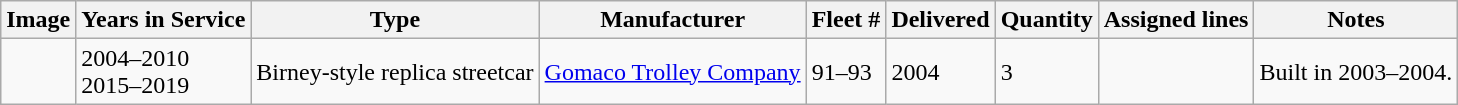<table class="wikitable">
<tr>
<th class=unsortable>Image</th>
<th>Years in Service</th>
<th>Type</th>
<th>Manufacturer</th>
<th>Fleet #</th>
<th>Delivered</th>
<th>Quantity</th>
<th>Assigned lines</th>
<th>Notes</th>
</tr>
<tr>
<td></td>
<td>2004–2010<br>2015–2019</td>
<td>Birney-style replica streetcar</td>
<td><a href='#'>Gomaco Trolley Company</a></td>
<td>91–93</td>
<td>2004</td>
<td>3</td>
<td><br></td>
<td>Built in 2003–2004.</td>
</tr>
</table>
